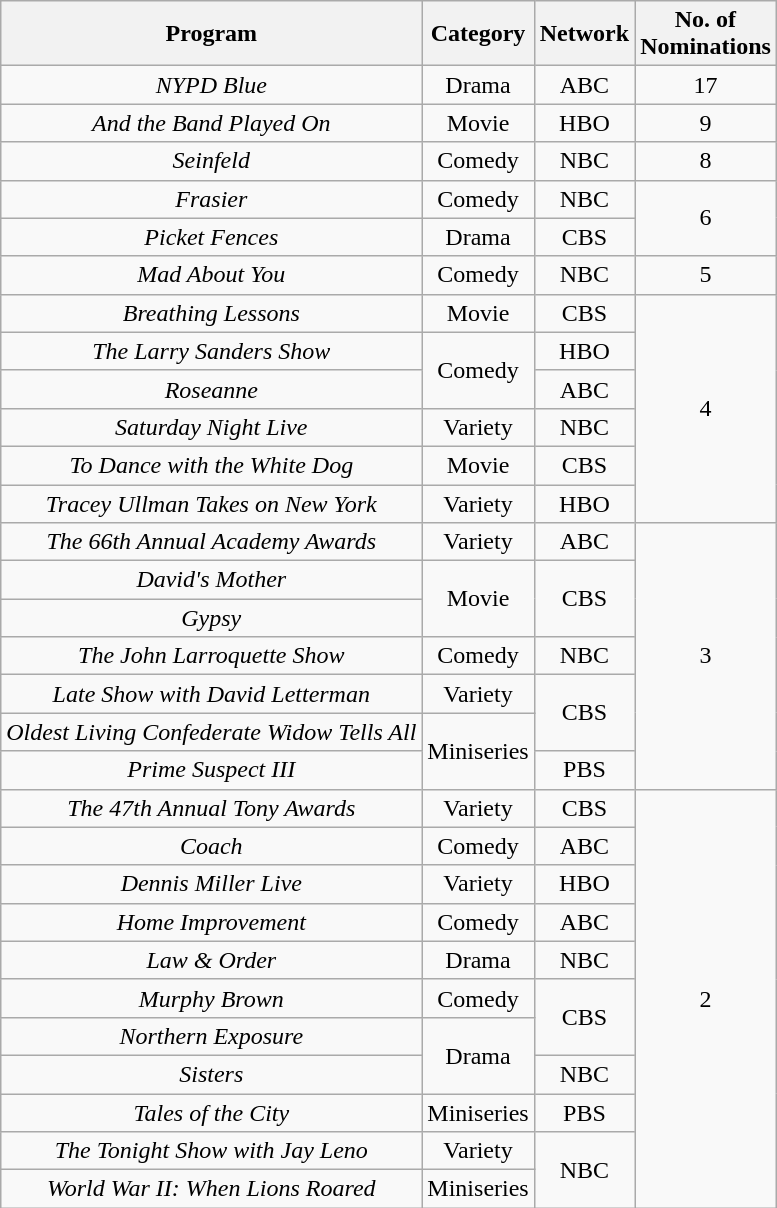<table class="wikitable">
<tr>
<th>Program</th>
<th>Category</th>
<th>Network</th>
<th>No. of<br>Nominations</th>
</tr>
<tr style="text-align:center">
<td><em>NYPD Blue</em></td>
<td>Drama</td>
<td>ABC</td>
<td>17</td>
</tr>
<tr style="text-align:center">
<td><em>And the Band Played On</em></td>
<td>Movie</td>
<td>HBO</td>
<td>9</td>
</tr>
<tr style="text-align:center">
<td><em>Seinfeld</em></td>
<td>Comedy</td>
<td>NBC</td>
<td>8</td>
</tr>
<tr style="text-align:center">
<td><em>Frasier</em></td>
<td>Comedy</td>
<td>NBC</td>
<td rowspan="2">6</td>
</tr>
<tr style="text-align:center">
<td><em>Picket Fences</em></td>
<td>Drama</td>
<td>CBS</td>
</tr>
<tr style="text-align:center">
<td><em>Mad About You</em></td>
<td>Comedy</td>
<td>NBC</td>
<td>5</td>
</tr>
<tr style="text-align:center">
<td><em>Breathing Lessons</em></td>
<td>Movie</td>
<td>CBS</td>
<td rowspan="6">4</td>
</tr>
<tr style="text-align:center">
<td><em>The Larry Sanders Show</em></td>
<td rowspan="2">Comedy</td>
<td>HBO</td>
</tr>
<tr style="text-align:center">
<td><em>Roseanne</em></td>
<td>ABC</td>
</tr>
<tr style="text-align:center">
<td><em>Saturday Night Live</em></td>
<td>Variety</td>
<td>NBC</td>
</tr>
<tr style="text-align:center">
<td><em>To Dance with the White Dog</em></td>
<td>Movie</td>
<td>CBS</td>
</tr>
<tr style="text-align:center">
<td><em>Tracey Ullman Takes on New York</em></td>
<td>Variety</td>
<td>HBO</td>
</tr>
<tr style="text-align:center">
<td><em>The 66th Annual Academy Awards</em></td>
<td>Variety</td>
<td>ABC</td>
<td rowspan="7">3</td>
</tr>
<tr style="text-align:center">
<td><em>David's Mother</em></td>
<td rowspan="2">Movie</td>
<td rowspan="2">CBS</td>
</tr>
<tr style="text-align:center">
<td><em>Gypsy</em></td>
</tr>
<tr style="text-align:center">
<td><em>The John Larroquette Show</em></td>
<td>Comedy</td>
<td>NBC</td>
</tr>
<tr style="text-align:center">
<td><em>Late Show with David Letterman</em></td>
<td>Variety</td>
<td rowspan="2">CBS</td>
</tr>
<tr style="text-align:center">
<td><em>Oldest Living Confederate Widow Tells All</em></td>
<td rowspan="2">Miniseries</td>
</tr>
<tr style="text-align:center">
<td><em>Prime Suspect III</em></td>
<td>PBS</td>
</tr>
<tr style="text-align:center">
<td><em>The 47th Annual Tony Awards</em></td>
<td>Variety</td>
<td>CBS</td>
<td rowspan="11">2</td>
</tr>
<tr style="text-align:center">
<td><em>Coach</em></td>
<td>Comedy</td>
<td>ABC</td>
</tr>
<tr style="text-align:center">
<td><em>Dennis Miller Live</em></td>
<td>Variety</td>
<td>HBO</td>
</tr>
<tr style="text-align:center">
<td><em>Home Improvement</em></td>
<td>Comedy</td>
<td>ABC</td>
</tr>
<tr style="text-align:center">
<td><em>Law & Order</em></td>
<td>Drama</td>
<td>NBC</td>
</tr>
<tr style="text-align:center">
<td><em>Murphy Brown</em></td>
<td>Comedy</td>
<td rowspan="2">CBS</td>
</tr>
<tr style="text-align:center">
<td><em>Northern Exposure</em></td>
<td rowspan="2">Drama</td>
</tr>
<tr style="text-align:center">
<td><em>Sisters</em></td>
<td>NBC</td>
</tr>
<tr style="text-align:center">
<td><em>Tales of the City</em></td>
<td>Miniseries</td>
<td>PBS</td>
</tr>
<tr style="text-align:center">
<td><em>The Tonight Show with Jay Leno</em></td>
<td>Variety</td>
<td rowspan="2">NBC</td>
</tr>
<tr style="text-align:center">
<td><em>World War II: When Lions Roared</em></td>
<td>Miniseries</td>
</tr>
</table>
